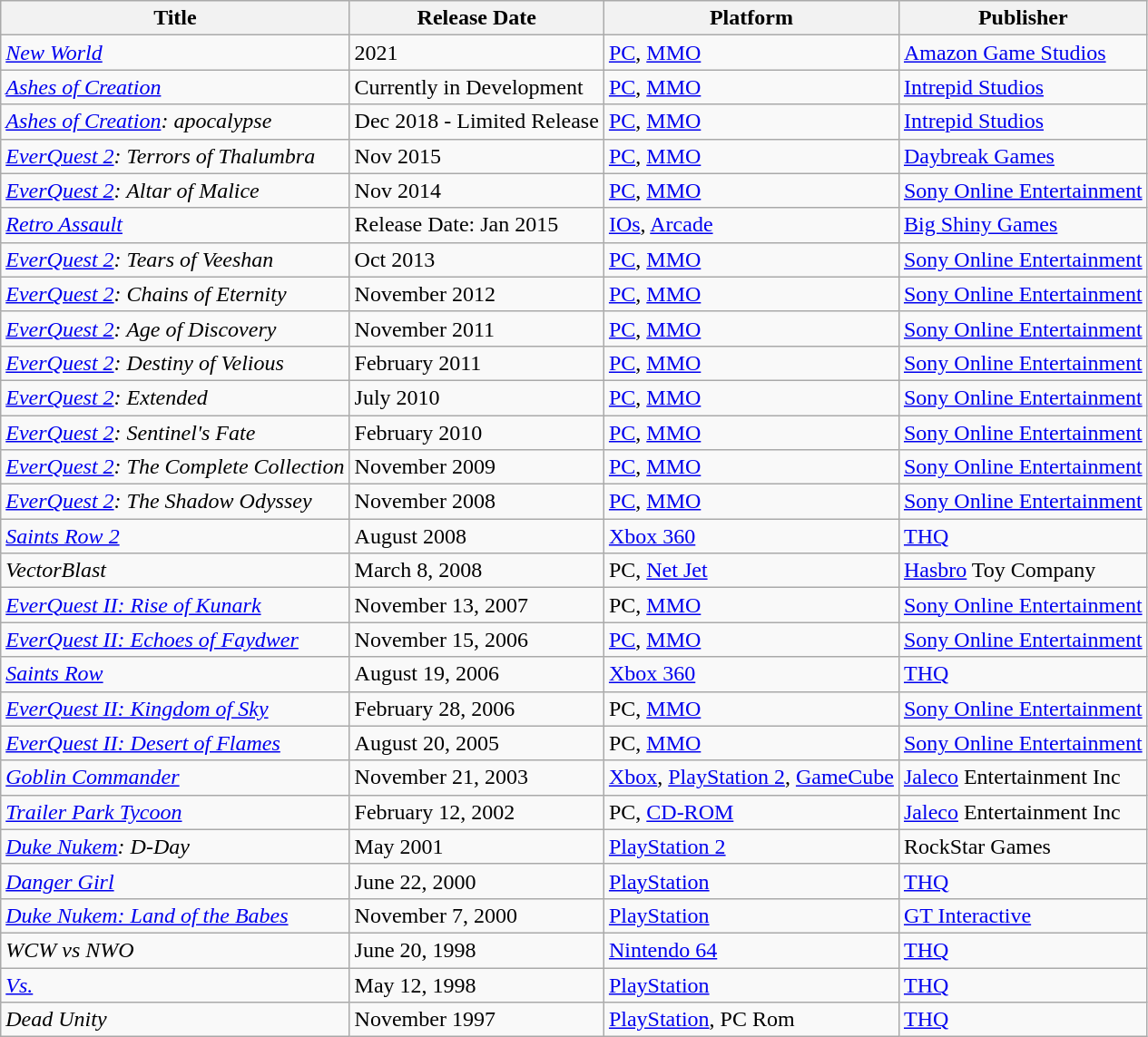<table class="wikitable">
<tr>
<th>Title</th>
<th>Release Date</th>
<th>Platform</th>
<th>Publisher</th>
</tr>
<tr>
<td><em><a href='#'>New World</a></em></td>
<td>2021</td>
<td><a href='#'>PC</a>, <a href='#'>MMO</a></td>
<td><a href='#'>Amazon Game Studios</a></td>
</tr>
<tr>
<td><em><a href='#'>Ashes of Creation</a></em></td>
<td>Currently in Development</td>
<td><a href='#'>PC</a>, <a href='#'>MMO</a></td>
<td><a href='#'>Intrepid Studios</a></td>
</tr>
<tr>
<td><em><a href='#'>Ashes of Creation</a>: apocalypse</em></td>
<td>Dec 2018 - Limited Release</td>
<td><a href='#'>PC</a>, <a href='#'>MMO</a></td>
<td><a href='#'>Intrepid Studios</a></td>
</tr>
<tr>
<td><em><a href='#'>EverQuest 2</a>: Terrors of Thalumbra</em></td>
<td>Nov 2015</td>
<td><a href='#'>PC</a>, <a href='#'>MMO</a></td>
<td><a href='#'>Daybreak Games</a></td>
</tr>
<tr>
<td><em><a href='#'>EverQuest 2</a>: Altar of Malice</em></td>
<td>Nov 2014</td>
<td><a href='#'>PC</a>, <a href='#'>MMO</a></td>
<td><a href='#'>Sony Online Entertainment</a></td>
</tr>
<tr>
<td><em><a href='#'>Retro Assault</a></em></td>
<td>Release Date: Jan 2015</td>
<td><a href='#'>IOs</a>, <a href='#'>Arcade</a></td>
<td><a href='#'>Big Shiny Games</a></td>
</tr>
<tr>
<td><em><a href='#'>EverQuest 2</a>: Tears of Veeshan</em></td>
<td>Oct 2013</td>
<td><a href='#'>PC</a>, <a href='#'>MMO</a></td>
<td><a href='#'>Sony Online Entertainment</a></td>
</tr>
<tr>
<td><em><a href='#'>EverQuest 2</a>: Chains of Eternity</em></td>
<td>November 2012</td>
<td><a href='#'>PC</a>, <a href='#'>MMO</a></td>
<td><a href='#'>Sony Online Entertainment</a></td>
</tr>
<tr>
<td><em><a href='#'>EverQuest 2</a>: Age of Discovery</em></td>
<td>November 2011</td>
<td><a href='#'>PC</a>, <a href='#'>MMO</a></td>
<td><a href='#'>Sony Online Entertainment</a></td>
</tr>
<tr>
<td><em><a href='#'>EverQuest 2</a>: Destiny of Velious</em></td>
<td>February 2011</td>
<td><a href='#'>PC</a>, <a href='#'>MMO</a></td>
<td><a href='#'>Sony Online Entertainment</a></td>
</tr>
<tr>
<td><em><a href='#'>EverQuest 2</a>: Extended</em></td>
<td>July 2010</td>
<td><a href='#'>PC</a>, <a href='#'>MMO</a></td>
<td><a href='#'>Sony Online Entertainment</a></td>
</tr>
<tr>
<td><em><a href='#'>EverQuest 2</a>: Sentinel's Fate</em></td>
<td>February 2010</td>
<td><a href='#'>PC</a>, <a href='#'>MMO</a></td>
<td><a href='#'>Sony Online Entertainment</a></td>
</tr>
<tr>
<td><em><a href='#'>EverQuest 2</a>: The Complete Collection</em></td>
<td>November 2009</td>
<td><a href='#'>PC</a>, <a href='#'>MMO</a></td>
<td><a href='#'>Sony Online Entertainment</a></td>
</tr>
<tr>
<td><em><a href='#'>EverQuest 2</a>: The Shadow Odyssey</em></td>
<td>November 2008</td>
<td><a href='#'>PC</a>, <a href='#'>MMO</a></td>
<td><a href='#'>Sony Online Entertainment</a></td>
</tr>
<tr>
<td><em><a href='#'>Saints Row 2</a></em></td>
<td>August 2008</td>
<td><a href='#'>Xbox 360</a></td>
<td><a href='#'>THQ</a></td>
</tr>
<tr>
<td><em>VectorBlast</em></td>
<td>March 8, 2008</td>
<td>PC, <a href='#'>Net Jet</a></td>
<td><a href='#'>Hasbro</a> Toy Company</td>
</tr>
<tr>
<td><em><a href='#'>EverQuest II: Rise of Kunark</a></em></td>
<td>November 13, 2007</td>
<td>PC, <a href='#'>MMO</a></td>
<td><a href='#'>Sony Online Entertainment</a></td>
</tr>
<tr>
<td><em><a href='#'>EverQuest II: Echoes of Faydwer</a></em></td>
<td>November 15, 2006</td>
<td><a href='#'>PC</a>, <a href='#'>MMO</a></td>
<td><a href='#'>Sony Online Entertainment</a></td>
</tr>
<tr>
<td><em><a href='#'>Saints Row</a></em></td>
<td>August 19, 2006</td>
<td><a href='#'>Xbox 360</a></td>
<td><a href='#'>THQ</a></td>
</tr>
<tr>
<td><em><a href='#'>EverQuest II: Kingdom of Sky</a></em></td>
<td>February 28, 2006</td>
<td>PC, <a href='#'>MMO</a></td>
<td><a href='#'>Sony Online Entertainment</a></td>
</tr>
<tr>
<td><em><a href='#'>EverQuest II: Desert of Flames</a></em></td>
<td>August 20, 2005</td>
<td>PC, <a href='#'>MMO</a></td>
<td><a href='#'>Sony Online Entertainment</a></td>
</tr>
<tr>
<td><em><a href='#'>Goblin Commander</a></em></td>
<td>November 21, 2003</td>
<td><a href='#'>Xbox</a>, <a href='#'>PlayStation 2</a>, <a href='#'>GameCube</a></td>
<td><a href='#'>Jaleco</a> Entertainment Inc</td>
</tr>
<tr>
<td><em><a href='#'>Trailer Park Tycoon</a></em></td>
<td>February 12, 2002</td>
<td>PC, <a href='#'>CD-ROM</a></td>
<td><a href='#'>Jaleco</a> Entertainment Inc</td>
</tr>
<tr>
<td><em><a href='#'>Duke Nukem</a>: D-Day</em></td>
<td>May 2001</td>
<td><a href='#'>PlayStation 2</a></td>
<td>RockStar Games</td>
</tr>
<tr>
<td><em><a href='#'>Danger Girl</a></em></td>
<td>June 22, 2000</td>
<td><a href='#'>PlayStation</a></td>
<td><a href='#'>THQ</a></td>
</tr>
<tr>
<td><em><a href='#'>Duke Nukem: Land of the Babes</a></em></td>
<td>November 7, 2000</td>
<td><a href='#'>PlayStation</a></td>
<td><a href='#'>GT Interactive</a></td>
</tr>
<tr>
<td><em>WCW vs NWO</em></td>
<td>June 20, 1998</td>
<td><a href='#'>Nintendo 64</a></td>
<td><a href='#'>THQ</a></td>
</tr>
<tr>
<td><em><a href='#'>Vs.</a></em></td>
<td>May 12, 1998</td>
<td><a href='#'>PlayStation</a></td>
<td><a href='#'>THQ</a></td>
</tr>
<tr>
<td><em>Dead Unity</em></td>
<td>November 1997</td>
<td><a href='#'>PlayStation</a>, PC Rom</td>
<td><a href='#'>THQ</a></td>
</tr>
</table>
